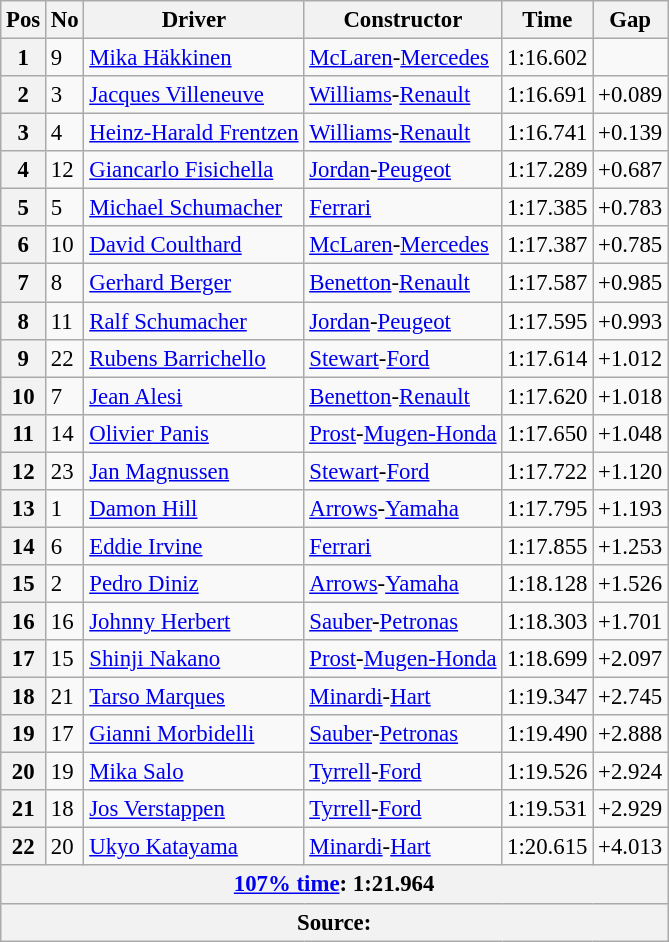<table class="wikitable sortable" style="font-size: 95%;">
<tr>
<th>Pos</th>
<th>No</th>
<th>Driver</th>
<th>Constructor</th>
<th>Time</th>
<th>Gap</th>
</tr>
<tr>
<th>1</th>
<td>9</td>
<td> <a href='#'>Mika Häkkinen</a></td>
<td><a href='#'>McLaren</a>-<a href='#'>Mercedes</a></td>
<td>1:16.602</td>
<td></td>
</tr>
<tr>
<th>2</th>
<td>3</td>
<td> <a href='#'>Jacques Villeneuve</a></td>
<td><a href='#'>Williams</a>-<a href='#'>Renault</a></td>
<td>1:16.691</td>
<td>+0.089</td>
</tr>
<tr>
<th>3</th>
<td>4</td>
<td> <a href='#'>Heinz-Harald Frentzen</a></td>
<td><a href='#'>Williams</a>-<a href='#'>Renault</a></td>
<td>1:16.741</td>
<td>+0.139</td>
</tr>
<tr>
<th>4</th>
<td>12</td>
<td> <a href='#'>Giancarlo Fisichella</a></td>
<td><a href='#'>Jordan</a>-<a href='#'>Peugeot</a></td>
<td>1:17.289</td>
<td>+0.687</td>
</tr>
<tr>
<th>5</th>
<td>5</td>
<td> <a href='#'>Michael Schumacher</a></td>
<td><a href='#'>Ferrari</a></td>
<td>1:17.385</td>
<td>+0.783</td>
</tr>
<tr>
<th>6</th>
<td>10</td>
<td> <a href='#'>David Coulthard</a></td>
<td><a href='#'>McLaren</a>-<a href='#'>Mercedes</a></td>
<td>1:17.387</td>
<td>+0.785</td>
</tr>
<tr>
<th>7</th>
<td>8</td>
<td> <a href='#'>Gerhard Berger</a></td>
<td><a href='#'>Benetton</a>-<a href='#'>Renault</a></td>
<td>1:17.587</td>
<td>+0.985</td>
</tr>
<tr>
<th>8</th>
<td>11</td>
<td> <a href='#'>Ralf Schumacher</a></td>
<td><a href='#'>Jordan</a>-<a href='#'>Peugeot</a></td>
<td>1:17.595</td>
<td>+0.993</td>
</tr>
<tr>
<th>9</th>
<td>22</td>
<td> <a href='#'>Rubens Barrichello</a></td>
<td><a href='#'>Stewart</a>-<a href='#'>Ford</a></td>
<td>1:17.614</td>
<td>+1.012</td>
</tr>
<tr>
<th>10</th>
<td>7</td>
<td> <a href='#'>Jean Alesi</a></td>
<td><a href='#'>Benetton</a>-<a href='#'>Renault</a></td>
<td>1:17.620</td>
<td>+1.018</td>
</tr>
<tr>
<th>11</th>
<td>14</td>
<td> <a href='#'>Olivier Panis</a></td>
<td><a href='#'>Prost</a>-<a href='#'>Mugen-Honda</a></td>
<td>1:17.650</td>
<td>+1.048</td>
</tr>
<tr>
<th>12</th>
<td>23</td>
<td> <a href='#'>Jan Magnussen</a></td>
<td><a href='#'>Stewart</a>-<a href='#'>Ford</a></td>
<td>1:17.722</td>
<td>+1.120</td>
</tr>
<tr>
<th>13</th>
<td>1</td>
<td> <a href='#'>Damon Hill</a></td>
<td><a href='#'>Arrows</a>-<a href='#'>Yamaha</a></td>
<td>1:17.795</td>
<td>+1.193</td>
</tr>
<tr>
<th>14</th>
<td>6</td>
<td> <a href='#'>Eddie Irvine</a></td>
<td><a href='#'>Ferrari</a></td>
<td>1:17.855</td>
<td>+1.253</td>
</tr>
<tr>
<th>15</th>
<td>2</td>
<td> <a href='#'>Pedro Diniz</a></td>
<td><a href='#'>Arrows</a>-<a href='#'>Yamaha</a></td>
<td>1:18.128</td>
<td>+1.526</td>
</tr>
<tr>
<th>16</th>
<td>16</td>
<td> <a href='#'>Johnny Herbert</a></td>
<td><a href='#'>Sauber</a>-<a href='#'>Petronas</a></td>
<td>1:18.303</td>
<td>+1.701</td>
</tr>
<tr>
<th>17</th>
<td>15</td>
<td> <a href='#'>Shinji Nakano</a></td>
<td><a href='#'>Prost</a>-<a href='#'>Mugen-Honda</a></td>
<td>1:18.699</td>
<td>+2.097</td>
</tr>
<tr>
<th>18</th>
<td>21</td>
<td> <a href='#'>Tarso Marques</a></td>
<td><a href='#'>Minardi</a>-<a href='#'>Hart</a></td>
<td>1:19.347</td>
<td>+2.745</td>
</tr>
<tr>
<th>19</th>
<td>17</td>
<td> <a href='#'>Gianni Morbidelli</a></td>
<td><a href='#'>Sauber</a>-<a href='#'>Petronas</a></td>
<td>1:19.490</td>
<td>+2.888</td>
</tr>
<tr>
<th>20</th>
<td>19</td>
<td> <a href='#'>Mika Salo</a></td>
<td><a href='#'>Tyrrell</a>-<a href='#'>Ford</a></td>
<td>1:19.526</td>
<td>+2.924</td>
</tr>
<tr>
<th>21</th>
<td>18</td>
<td> <a href='#'>Jos Verstappen</a></td>
<td><a href='#'>Tyrrell</a>-<a href='#'>Ford</a></td>
<td>1:19.531</td>
<td>+2.929</td>
</tr>
<tr>
<th>22</th>
<td>20</td>
<td> <a href='#'>Ukyo Katayama</a></td>
<td><a href='#'>Minardi</a>-<a href='#'>Hart</a></td>
<td>1:20.615</td>
<td>+4.013</td>
</tr>
<tr>
<th colspan="6"><a href='#'>107% time</a>: 1:21.964</th>
</tr>
<tr>
<th colspan="6">Source:</th>
</tr>
</table>
